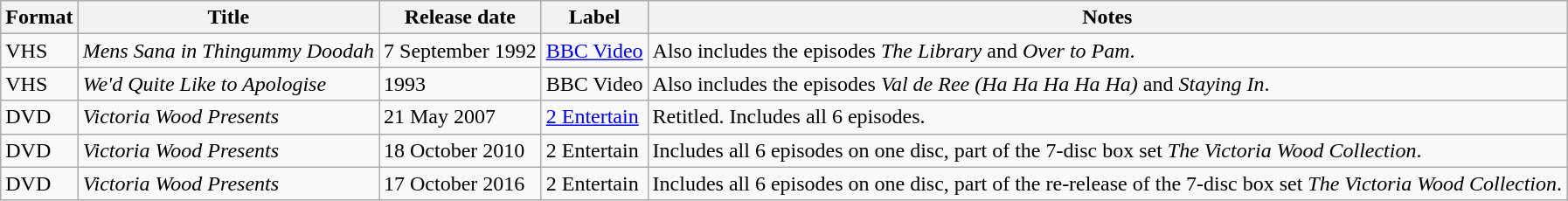<table class="wikitable">
<tr>
<th>Format</th>
<th>Title</th>
<th>Release date</th>
<th>Label</th>
<th>Notes</th>
</tr>
<tr>
<td>VHS</td>
<td><em>Mens Sana in Thingummy Doodah</em></td>
<td>7 September 1992</td>
<td><a href='#'>BBC Video</a></td>
<td>Also includes the episodes <em>The Library</em> and <em>Over to Pam</em>.</td>
</tr>
<tr>
<td>VHS</td>
<td><em>We'd Quite Like to Apologise</em></td>
<td>1993</td>
<td>BBC Video</td>
<td>Also includes the episodes <em>Val de Ree (Ha Ha Ha Ha Ha)</em> and <em>Staying In</em>.</td>
</tr>
<tr>
<td>DVD</td>
<td><em>Victoria Wood Presents</em></td>
<td>21 May 2007</td>
<td><a href='#'>2 Entertain</a></td>
<td>Retitled. Includes all 6 episodes.</td>
</tr>
<tr>
<td>DVD</td>
<td><em>Victoria Wood Presents</em></td>
<td>18 October 2010</td>
<td>2 Entertain</td>
<td>Includes all 6 episodes on one disc, part of the 7-disc box set <em>The Victoria Wood Collection</em>.</td>
</tr>
<tr>
<td>DVD</td>
<td><em>Victoria Wood Presents</em></td>
<td>17 October 2016</td>
<td>2 Entertain</td>
<td>Includes all 6 episodes on one disc, part of the re-release of the 7-disc box set <em>The Victoria Wood Collection</em>.</td>
</tr>
</table>
